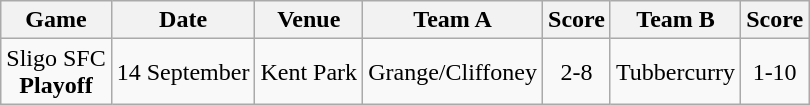<table class="wikitable">
<tr>
<th>Game</th>
<th>Date</th>
<th>Venue</th>
<th>Team A</th>
<th>Score</th>
<th>Team B</th>
<th>Score</th>
</tr>
<tr align="center">
<td>Sligo SFC<br><strong>Playoff</strong></td>
<td>14 September</td>
<td>Kent Park</td>
<td>Grange/Cliffoney</td>
<td>2-8</td>
<td>Tubbercurry</td>
<td>1-10</td>
</tr>
</table>
